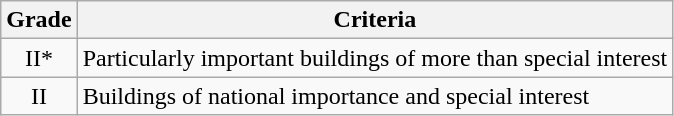<table class="wikitable">
<tr>
<th>Grade</th>
<th>Criteria</th>
</tr>
<tr>
<td align="center" >II*</td>
<td>Particularly important buildings of more than special interest</td>
</tr>
<tr>
<td align="center" >II</td>
<td>Buildings of national importance and special interest</td>
</tr>
</table>
